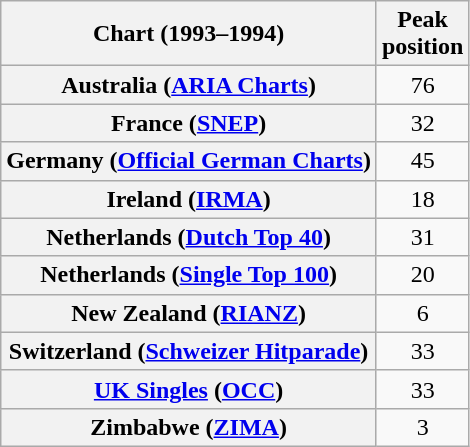<table class="wikitable sortable plainrowheaders" style="text-align:center">
<tr>
<th scope="col">Chart (1993–1994)</th>
<th scope="col">Peak<br>position</th>
</tr>
<tr>
<th scope="row">Australia (<a href='#'>ARIA Charts</a>)</th>
<td>76</td>
</tr>
<tr>
<th scope="row">France (<a href='#'>SNEP</a>)</th>
<td>32</td>
</tr>
<tr>
<th scope="row">Germany (<a href='#'>Official German Charts</a>)</th>
<td>45</td>
</tr>
<tr>
<th scope="row">Ireland (<a href='#'>IRMA</a>)</th>
<td>18</td>
</tr>
<tr>
<th scope="row">Netherlands (<a href='#'>Dutch Top 40</a>)</th>
<td>31</td>
</tr>
<tr>
<th scope="row">Netherlands (<a href='#'>Single Top 100</a>)</th>
<td>20</td>
</tr>
<tr>
<th scope="row">New Zealand (<a href='#'>RIANZ</a>)</th>
<td>6</td>
</tr>
<tr>
<th scope="row">Switzerland (<a href='#'>Schweizer Hitparade</a>)</th>
<td>33</td>
</tr>
<tr>
<th scope="row"><a href='#'>UK Singles</a> (<a href='#'>OCC</a>)</th>
<td>33</td>
</tr>
<tr>
<th scope="row">Zimbabwe (<a href='#'>ZIMA</a>)</th>
<td>3</td>
</tr>
</table>
